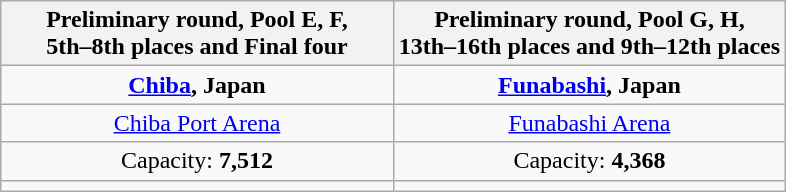<table class="wikitable" style="text-align:center">
<tr>
<th width=50%>Preliminary round, Pool E, F,<br>5th–8th places and Final four</th>
<th width=50%>Preliminary round, Pool G, H,<br>13th–16th places and 9th–12th places</th>
</tr>
<tr>
<td><strong><a href='#'>Chiba</a>, Japan</strong></td>
<td><strong><a href='#'>Funabashi</a>, Japan</strong></td>
</tr>
<tr>
<td><a href='#'>Chiba Port Arena</a></td>
<td><a href='#'>Funabashi Arena</a></td>
</tr>
<tr>
<td>Capacity: <strong>7,512</strong></td>
<td>Capacity: <strong>4,368</strong></td>
</tr>
<tr>
<td></td>
<td></td>
</tr>
</table>
